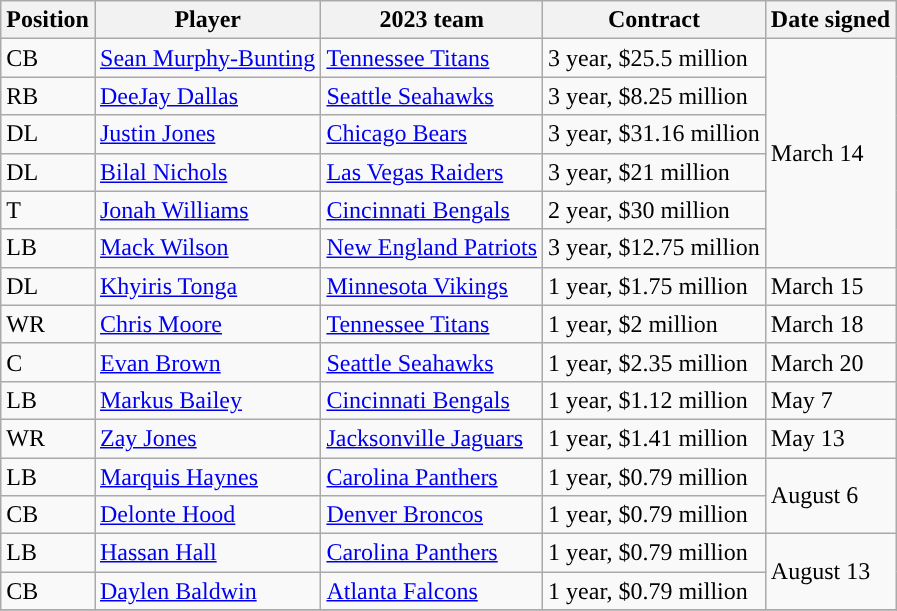<table class="wikitable">
<tr>
<th>Position</th>
<th>Player</th>
<th>2023 team</th>
<th>Contract</th>
<th>Date signed</th>
</tr>
<tr>
<td>CB</td>
<td><a href='#'>Sean Murphy-Bunting</a></td>
<td><a href='#'>Tennessee Titans</a></td>
<td>3 year, $25.5 million</td>
<td rowspan="6">March 14</td>
</tr>
<tr>
<td>RB</td>
<td><a href='#'>DeeJay Dallas</a></td>
<td><a href='#'>Seattle Seahawks</a></td>
<td>3 year, $8.25 million</td>
</tr>
<tr>
<td>DL</td>
<td><a href='#'>Justin Jones</a></td>
<td><a href='#'>Chicago Bears</a></td>
<td>3 year, $31.16 million</td>
</tr>
<tr>
<td>DL</td>
<td><a href='#'>Bilal Nichols</a></td>
<td><a href='#'>Las Vegas Raiders</a></td>
<td>3 year, $21 million</td>
</tr>
<tr>
<td>T</td>
<td><a href='#'>Jonah Williams</a></td>
<td><a href='#'>Cincinnati Bengals</a></td>
<td>2 year, $30 million</td>
</tr>
<tr>
<td>LB</td>
<td><a href='#'>Mack Wilson</a></td>
<td><a href='#'>New England Patriots</a></td>
<td>3 year, $12.75 million</td>
</tr>
<tr>
<td>DL</td>
<td><a href='#'>Khyiris Tonga</a></td>
<td><a href='#'>Minnesota Vikings</a></td>
<td>1 year, $1.75 million</td>
<td>March 15</td>
</tr>
<tr>
<td>WR</td>
<td><a href='#'>Chris Moore</a></td>
<td><a href='#'>Tennessee Titans</a></td>
<td>1 year, $2 million</td>
<td>March 18</td>
</tr>
<tr>
<td>C</td>
<td><a href='#'>Evan Brown</a></td>
<td><a href='#'>Seattle Seahawks</a></td>
<td>1 year, $2.35 million</td>
<td>March 20</td>
</tr>
<tr>
<td>LB</td>
<td><a href='#'>Markus Bailey</a></td>
<td><a href='#'>Cincinnati Bengals</a></td>
<td>1 year, $1.12 million</td>
<td>May 7</td>
</tr>
<tr>
<td>WR</td>
<td><a href='#'>Zay Jones</a></td>
<td><a href='#'>Jacksonville Jaguars</a></td>
<td>1 year, $1.41 million</td>
<td>May 13</td>
</tr>
<tr>
<td>LB</td>
<td><a href='#'>Marquis Haynes</a></td>
<td><a href='#'>Carolina Panthers</a></td>
<td>1 year, $0.79 million</td>
<td rowspan="2">August 6</td>
</tr>
<tr>
<td>CB</td>
<td><a href='#'>Delonte Hood</a></td>
<td><a href='#'>Denver Broncos</a></td>
<td>1 year, $0.79 million</td>
</tr>
<tr>
<td>LB</td>
<td><a href='#'>Hassan Hall</a></td>
<td><a href='#'>Carolina Panthers</a></td>
<td>1 year, $0.79 million</td>
<td rowspan="2">August 13</td>
</tr>
<tr>
<td>CB</td>
<td><a href='#'>Daylen Baldwin</a></td>
<td><a href='#'>Atlanta Falcons</a></td>
<td>1 year, $0.79 million</td>
</tr>
<tr>
</tr>
</table>
